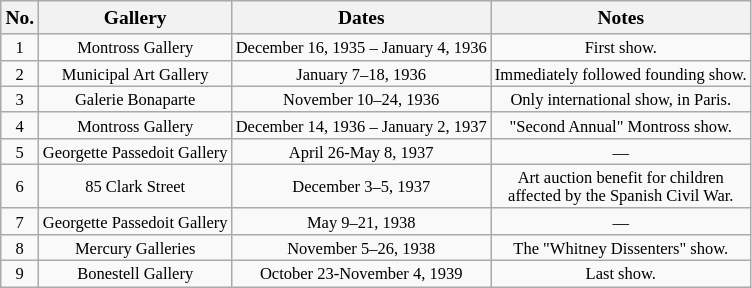<table class="wikitable floatright" style="text-align:center; font-size:11px; margin:2px">
<tr style="font-size: small;">
<th>No.</th>
<th>Gallery</th>
<th>Dates</th>
<th>Notes</th>
</tr>
<tr>
<td>1</td>
<td>Montross Gallery</td>
<td>December 16, 1935 – January 4, 1936</td>
<td>First show.</td>
</tr>
<tr>
<td>2</td>
<td>Municipal Art Gallery</td>
<td>January 7–18, 1936</td>
<td>Immediately followed founding show.</td>
</tr>
<tr>
<td>3</td>
<td>Galerie Bonaparte</td>
<td>November 10–24, 1936</td>
<td>Only international show, in Paris.</td>
</tr>
<tr>
<td>4</td>
<td>Montross Gallery</td>
<td>December 14, 1936 – January 2, 1937</td>
<td>"Second Annual" Montross show.</td>
</tr>
<tr>
<td>5</td>
<td>Georgette Passedoit Gallery</td>
<td>April 26-May 8, 1937</td>
<td>—</td>
</tr>
<tr>
<td>6</td>
<td>85 Clark Street</td>
<td>December 3–5, 1937</td>
<td>Art auction benefit for children<br>affected by the Spanish Civil War.</td>
</tr>
<tr>
<td>7</td>
<td>Georgette Passedoit Gallery</td>
<td>May 9–21, 1938</td>
<td>—</td>
</tr>
<tr>
<td>8</td>
<td>Mercury Galleries</td>
<td>November 5–26, 1938</td>
<td>The "Whitney Dissenters" show.</td>
</tr>
<tr>
<td>9</td>
<td>Bonestell Gallery</td>
<td>October 23-November 4, 1939</td>
<td>Last show.</td>
</tr>
</table>
